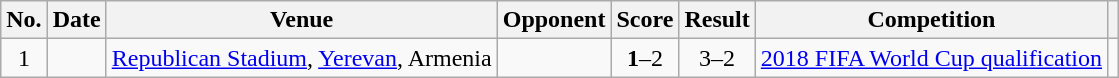<table class="wikitable sortable">
<tr>
<th scope=col>No.</th>
<th scope=col>Date</th>
<th scope=col>Venue</th>
<th scope=col>Opponent</th>
<th scope=col>Score</th>
<th scope=col>Result</th>
<th scope=col>Competition</th>
<th scope=col class="unsortable"></th>
</tr>
<tr>
<td align="center">1</td>
<td></td>
<td><a href='#'>Republican Stadium</a>, <a href='#'>Yerevan</a>, Armenia</td>
<td></td>
<td align="center"><strong>1</strong>–2</td>
<td align="center">3–2</td>
<td><a href='#'>2018 FIFA World Cup qualification</a></td>
<td></td>
</tr>
</table>
